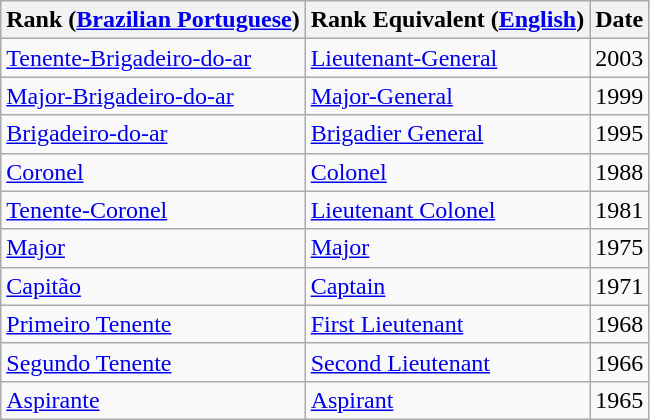<table class="wikitable">
<tr>
<th>Rank (<a href='#'>Brazilian Portuguese</a>)</th>
<th>Rank Equivalent (<a href='#'>English</a>)</th>
<th>Date</th>
</tr>
<tr>
<td><a href='#'>Tenente-Brigadeiro-do-ar</a></td>
<td><a href='#'>Lieutenant-General</a></td>
<td>2003</td>
</tr>
<tr>
<td><a href='#'>Major-Brigadeiro-do-ar</a></td>
<td><a href='#'>Major-General</a></td>
<td>1999</td>
</tr>
<tr>
<td><a href='#'>Brigadeiro-do-ar</a></td>
<td><a href='#'>Brigadier General</a></td>
<td>1995</td>
</tr>
<tr>
<td><a href='#'>Coronel</a></td>
<td><a href='#'>Colonel</a></td>
<td>1988</td>
</tr>
<tr>
<td><a href='#'>Tenente-Coronel</a></td>
<td><a href='#'>Lieutenant Colonel</a></td>
<td>1981</td>
</tr>
<tr>
<td><a href='#'>Major</a></td>
<td><a href='#'>Major</a></td>
<td>1975</td>
</tr>
<tr>
<td><a href='#'>Capitão</a></td>
<td><a href='#'>Captain</a></td>
<td>1971</td>
</tr>
<tr>
<td><a href='#'>Primeiro Tenente</a></td>
<td><a href='#'>First Lieutenant</a></td>
<td>1968</td>
</tr>
<tr>
<td><a href='#'>Segundo Tenente</a></td>
<td><a href='#'>Second Lieutenant</a></td>
<td>1966</td>
</tr>
<tr>
<td><a href='#'>Aspirante</a></td>
<td><a href='#'>Aspirant</a></td>
<td>1965</td>
</tr>
</table>
